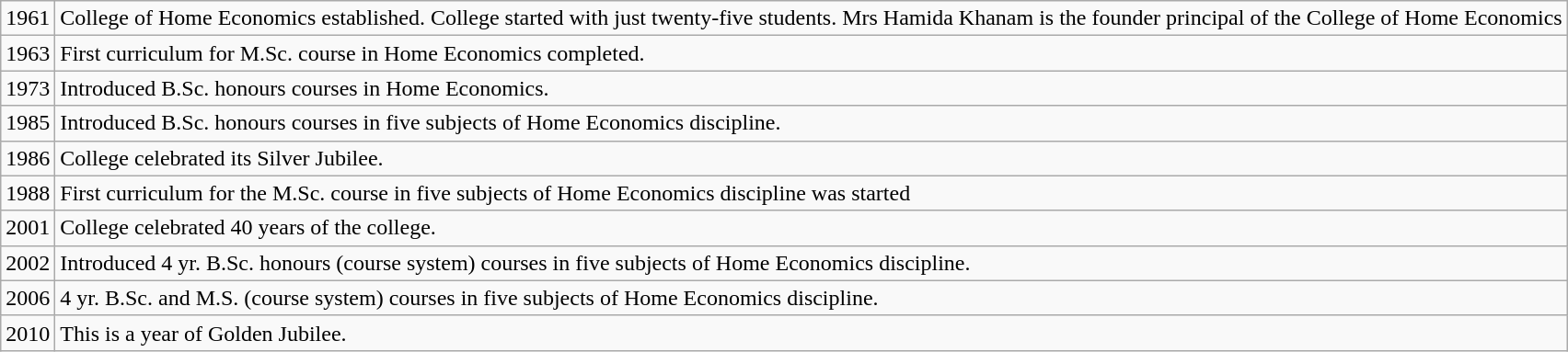<table class="wikitable">
<tr>
<td>1961</td>
<td>College of Home Economics established. College started with just twenty-five students. Mrs Hamida Khanam is the founder principal of the College of Home Economics</td>
</tr>
<tr>
<td>1963</td>
<td>First curriculum for M.Sc. course in Home Economics completed.</td>
</tr>
<tr>
<td>1973</td>
<td>Introduced B.Sc. honours courses in Home Economics.</td>
</tr>
<tr>
<td>1985</td>
<td>Introduced B.Sc. honours courses in five subjects of Home Economics discipline.</td>
</tr>
<tr>
<td>1986</td>
<td>College celebrated its Silver Jubilee.</td>
</tr>
<tr>
<td>1988</td>
<td>First curriculum for the M.Sc. course in five subjects of Home Economics discipline was started</td>
</tr>
<tr>
<td>2001</td>
<td>College celebrated 40 years of the college.</td>
</tr>
<tr>
<td>2002</td>
<td>Introduced 4 yr. B.Sc. honours (course system) courses in five subjects of Home Economics discipline.</td>
</tr>
<tr>
<td>2006</td>
<td>4 yr. B.Sc. and M.S. (course system) courses in five subjects of Home Economics discipline.</td>
</tr>
<tr>
<td>2010</td>
<td>This is a year of Golden Jubilee.</td>
</tr>
</table>
